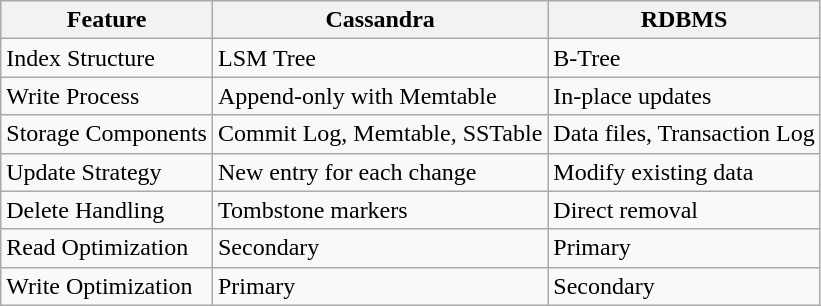<table class="wikitable">
<tr>
<th>Feature</th>
<th>Cassandra</th>
<th>RDBMS</th>
</tr>
<tr>
<td>Index Structure</td>
<td>LSM Tree</td>
<td>B-Tree</td>
</tr>
<tr>
<td>Write Process</td>
<td>Append-only with Memtable</td>
<td>In-place updates</td>
</tr>
<tr>
<td>Storage Components</td>
<td>Commit Log, Memtable, SSTable</td>
<td>Data files, Transaction Log</td>
</tr>
<tr>
<td>Update Strategy</td>
<td>New entry for each change</td>
<td>Modify existing data</td>
</tr>
<tr>
<td>Delete Handling</td>
<td>Tombstone markers</td>
<td>Direct removal</td>
</tr>
<tr>
<td>Read Optimization</td>
<td>Secondary</td>
<td>Primary</td>
</tr>
<tr>
<td>Write Optimization</td>
<td>Primary</td>
<td>Secondary</td>
</tr>
</table>
